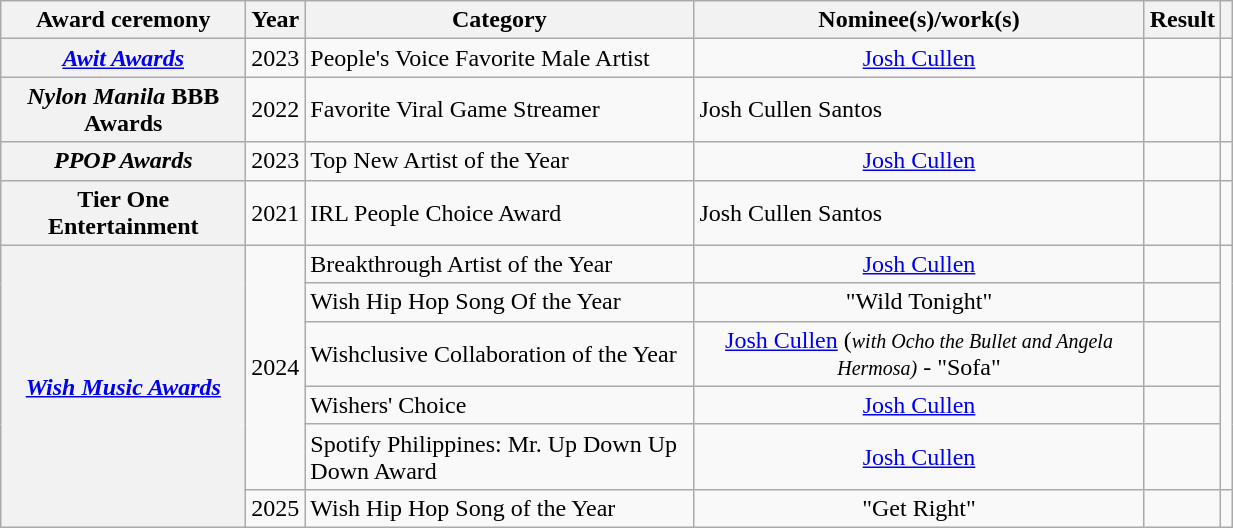<table class="wikitable sortable plainrowheaders" style="width: 65%;">
<tr>
<th scope="col">Award ceremony</th>
<th scope="col">Year</th>
<th scope="col">Category</th>
<th scope="col">Nominee(s)/work(s)</th>
<th scope="col">Result</th>
<th scope="col" class="unsortable"></th>
</tr>
<tr>
<th rowspan="1" scope="row"><em><a href='#'>Awit Awards</a></em></th>
<td rowspan="1" align="center">2023</td>
<td scope="row">People's Voice Favorite Male Artist</td>
<td align="center"><a href='#'>Josh Cullen</a></td>
<td></td>
<td rowspan="1" align="center"></td>
</tr>
<tr>
<th scope="row"><em>Nylon Manila</em> BBB Awards</th>
<td align="center">2022</td>
<td scope="row">Favorite Viral Game Streamer</td>
<td scope="row">Josh Cullen Santos</td>
<td></td>
<td align="center"></td>
</tr>
<tr>
<th rowspan="1" scope="row" align="center"><em>PPOP Awards</em></th>
<td rowspan="1" align="center">2023</td>
<td>Top New Artist of the Year</td>
<td align="center"><a href='#'>Josh Cullen</a></td>
<td></td>
<td rowspan="1" align="center"></td>
</tr>
<tr>
<th scope="row">Tier One Entertainment</th>
<td align="center">2021</td>
<td scope="row">IRL People Choice Award</td>
<td scope="row">Josh Cullen Santos</td>
<td></td>
<td align="center"></td>
</tr>
<tr>
<th rowspan="6" scope="row"><em><a href='#'>Wish Music Awards</a></em></th>
<td rowspan="5" align="center">2024</td>
<td scope="row">Breakthrough Artist of the Year</td>
<td rowspan="1" scope="row" align="center"><a href='#'>Josh Cullen</a></td>
<td></td>
<td rowspan="5" align="center"></td>
</tr>
<tr>
<td scope="row">Wish Hip Hop Song Of the Year</td>
<td align="center">"Wild Tonight"</td>
<td></td>
</tr>
<tr>
<td scope="row">Wishclusive Collaboration of the Year</td>
<td scope="row" align="center"><a href='#'>Josh Cullen</a> (<em><small>with Ocho the Bullet and Angela Hermosa)</small></em> - "Sofa"</td>
<td></td>
</tr>
<tr>
<td scope="row">Wishers' Choice</td>
<td rowspan="1" scope="row" align="center"><a href='#'>Josh Cullen</a></td>
<td></td>
</tr>
<tr>
<td scope="row">Spotify Philippines: Mr. Up Down Up Down Award</td>
<td rowspan="1" scope="row" align="center"><a href='#'>Josh Cullen</a></td>
<td></td>
</tr>
<tr>
<td rowspan="1" align="center">2025</td>
<td scope="row">Wish Hip Hop Song of the Year</td>
<td align="center">"Get Right"</td>
<td></td>
<td align="center"></td>
</tr>
</table>
